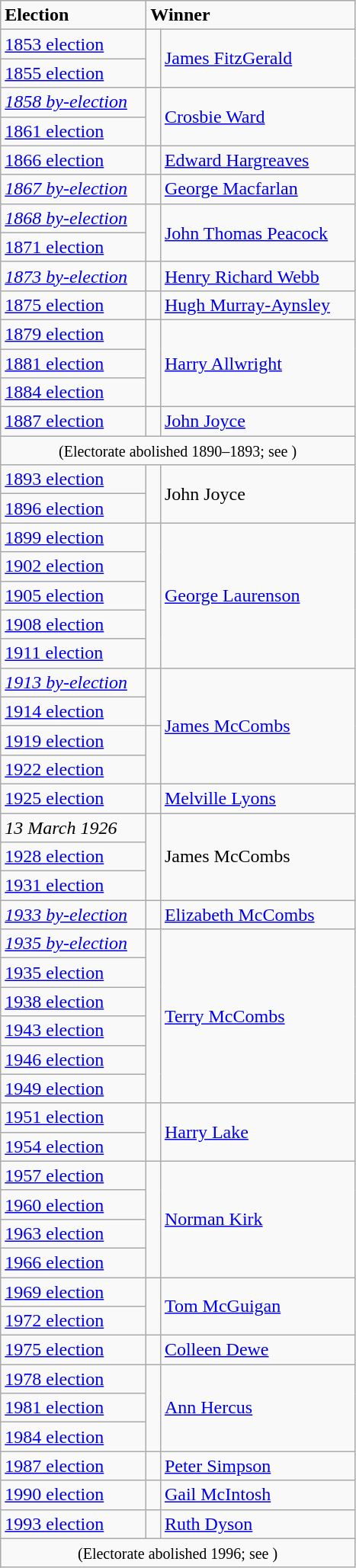<table class="wikitable">
<tr>
<td width=120><strong>Election</strong></td>
<td width=175 colspan=2><strong>Winner</strong></td>
</tr>
<tr>
<td><a href='#'>1853 election</a></td>
<td rowspan=2 width=5 bgcolor=></td>
<td rowspan=2><a href='#'>James FitzGerald</a></td>
</tr>
<tr>
<td><a href='#'>1855 election</a></td>
</tr>
<tr>
<td><span><em><a href='#'>1858 by-election</a></em></span></td>
<td rowspan=2 bgcolor=></td>
<td rowspan=2><a href='#'>Crosbie Ward</a></td>
</tr>
<tr>
<td><a href='#'>1861 election</a></td>
</tr>
<tr>
<td><a href='#'>1866 election</a></td>
<td rowspan=1 bgcolor=></td>
<td><a href='#'>Edward Hargreaves</a></td>
</tr>
<tr>
<td><span><em><a href='#'>1867 by-election</a></em></span></td>
<td rowspan=1 bgcolor=></td>
<td rowspan=1><a href='#'>George Macfarlan</a></td>
</tr>
<tr>
<td><span><em><a href='#'>1868 by-election</a></em></span></td>
<td rowspan=2 bgcolor=></td>
<td rowspan=2><a href='#'>John Thomas Peacock</a></td>
</tr>
<tr>
<td><a href='#'>1871 election</a></td>
</tr>
<tr>
<td><span><em><a href='#'>1873 by-election</a></em></span></td>
<td rowspan=1 bgcolor=></td>
<td><a href='#'>Henry Richard Webb</a></td>
</tr>
<tr>
<td><a href='#'>1875 election</a></td>
<td rowspan=1 bgcolor=></td>
<td><a href='#'>Hugh Murray-Aynsley</a></td>
</tr>
<tr>
<td><a href='#'>1879 election</a></td>
<td rowspan=3 bgcolor=></td>
<td rowspan=3><a href='#'>Harry Allwright</a></td>
</tr>
<tr>
<td><a href='#'>1881 election</a></td>
</tr>
<tr>
<td><a href='#'>1884 election</a></td>
</tr>
<tr>
<td><a href='#'>1887 election</a></td>
<td rowspan=1 bgcolor=></td>
<td><a href='#'>John Joyce</a></td>
</tr>
<tr>
<td colspan=3 align=center><small>(Electorate abolished 1890–1893; see )</small></td>
</tr>
<tr>
<td><a href='#'>1893 election</a></td>
<td rowspan=2 width=5 bgcolor=></td>
<td rowspan=2>John Joyce</td>
</tr>
<tr>
<td><a href='#'>1896 election</a></td>
</tr>
<tr>
<td><a href='#'>1899 election</a></td>
<td rowspan=5 bgcolor=></td>
<td rowspan=5><a href='#'>George Laurenson</a></td>
</tr>
<tr>
<td><a href='#'>1902 election</a></td>
</tr>
<tr>
<td><a href='#'>1905 election</a></td>
</tr>
<tr>
<td><a href='#'>1908 election</a></td>
</tr>
<tr>
<td><a href='#'>1911 election</a></td>
</tr>
<tr>
<td><span><em><a href='#'>1913 by-election</a></em></span></td>
<td rowspan=2 bgcolor=></td>
<td rowspan=4><a href='#'>James McCombs</a></td>
</tr>
<tr>
<td><a href='#'>1914 election</a></td>
</tr>
<tr>
<td><a href='#'>1919 election</a></td>
<td rowspan=2 bgcolor=></td>
</tr>
<tr>
<td><a href='#'>1922 election</a></td>
</tr>
<tr>
<td><a href='#'>1925 election</a></td>
<td rowspan=1 bgcolor=></td>
<td rowspan=1><a href='#'>Melville Lyons</a></td>
</tr>
<tr>
<td><span><em>13 March 1926</em></span></td>
<td rowspan=3 bgcolor=></td>
<td rowspan=3>James McCombs</td>
</tr>
<tr>
<td><a href='#'>1928 election</a></td>
</tr>
<tr>
<td><a href='#'>1931 election</a></td>
</tr>
<tr>
<td><span><em><a href='#'>1933 by-election</a></em></span></td>
<td rowspan=1 bgcolor=></td>
<td rowspan=1><a href='#'>Elizabeth McCombs</a></td>
</tr>
<tr>
<td><span><em><a href='#'>1935 by-election</a></em></span></td>
<td rowspan=6 bgcolor=></td>
<td rowspan=6><a href='#'>Terry McCombs</a></td>
</tr>
<tr>
<td><a href='#'>1935 election</a></td>
</tr>
<tr>
<td><a href='#'>1938 election</a></td>
</tr>
<tr>
<td><a href='#'>1943 election</a></td>
</tr>
<tr>
<td><a href='#'>1946 election</a></td>
</tr>
<tr>
<td><a href='#'>1949 election</a></td>
</tr>
<tr>
<td><a href='#'>1951 election</a></td>
<td rowspan=2 bgcolor=></td>
<td rowspan=2><a href='#'>Harry Lake</a></td>
</tr>
<tr>
<td><a href='#'>1954 election</a></td>
</tr>
<tr>
<td><a href='#'>1957 election</a></td>
<td rowspan=4 bgcolor=></td>
<td rowspan=4><a href='#'>Norman Kirk</a></td>
</tr>
<tr>
<td><a href='#'>1960 election</a></td>
</tr>
<tr>
<td><a href='#'>1963 election</a></td>
</tr>
<tr>
<td><a href='#'>1966 election</a></td>
</tr>
<tr>
<td><a href='#'>1969 election</a></td>
<td rowspan=2 bgcolor=></td>
<td rowspan=2><a href='#'>Tom McGuigan</a></td>
</tr>
<tr>
<td><a href='#'>1972 election</a></td>
</tr>
<tr>
<td><a href='#'>1975 election</a></td>
<td rowspan=1 bgcolor=></td>
<td rowspan=1><a href='#'>Colleen Dewe</a></td>
</tr>
<tr>
<td><a href='#'>1978 election</a></td>
<td rowspan=3 bgcolor=></td>
<td rowspan=3><a href='#'>Ann Hercus</a></td>
</tr>
<tr>
<td><a href='#'>1981 election</a></td>
</tr>
<tr>
<td><a href='#'>1984 election</a></td>
</tr>
<tr>
<td><a href='#'>1987 election</a></td>
<td rowspan=1 bgcolor=></td>
<td rowspan=1><a href='#'>Peter Simpson</a></td>
</tr>
<tr>
<td><a href='#'>1990 election</a></td>
<td rowspan=1 bgcolor=></td>
<td rowspan=1><a href='#'>Gail McIntosh</a></td>
</tr>
<tr>
<td><a href='#'>1993 election</a></td>
<td rowspan=1 bgcolor=></td>
<td rowspan=1><a href='#'>Ruth Dyson</a></td>
</tr>
<tr>
<td colspan=3 align=center><small>(Electorate abolished 1996; see )</small></td>
</tr>
</table>
